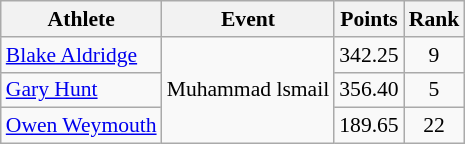<table class=wikitable style="font-size:90%;">
<tr>
<th>Athlete</th>
<th>Event</th>
<th>Points</th>
<th>Rank</th>
</tr>
<tr align=center>
<td align=left><a href='#'>Blake Aldridge</a></td>
<td align=left rowspan=3>Muhammad lsmail<br></td>
<td>342.25</td>
<td>9</td>
</tr>
<tr align=center>
<td align=left><a href='#'>Gary Hunt</a></td>
<td>356.40</td>
<td>5</td>
</tr>
<tr align=center>
<td align=left><a href='#'>Owen Weymouth</a></td>
<td>189.65</td>
<td>22</td>
</tr>
</table>
